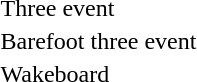<table>
<tr>
<td>Three event<br></td>
<td></td>
<td></td>
<td></td>
</tr>
<tr>
<td>Barefoot three event<br></td>
<td></td>
<td></td>
<td></td>
</tr>
<tr>
<td>Wakeboard<br></td>
<td></td>
<td></td>
<td></td>
</tr>
</table>
